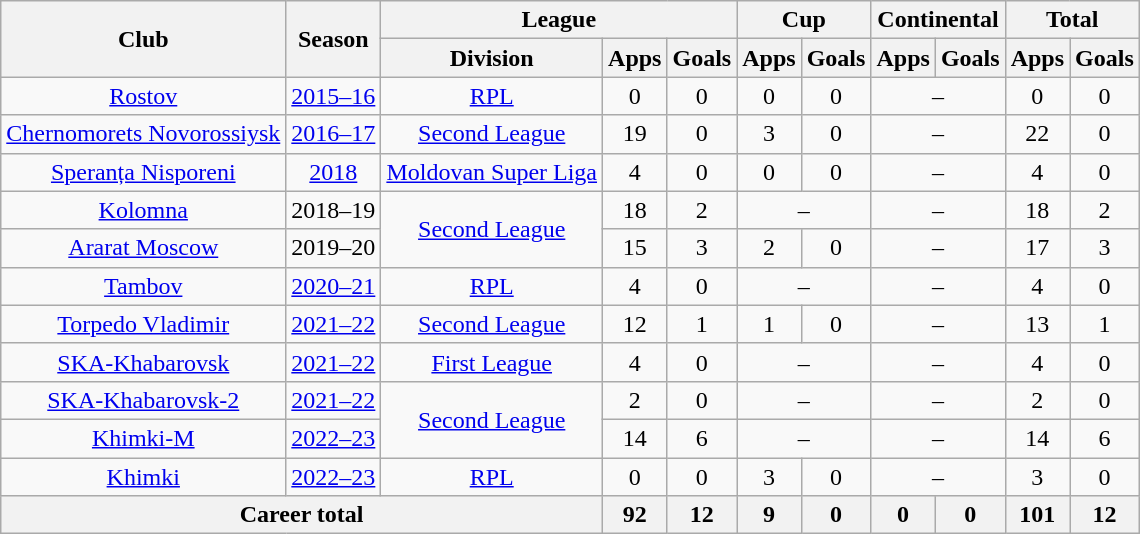<table class="wikitable" style="text-align: center;">
<tr>
<th rowspan=2>Club</th>
<th rowspan=2>Season</th>
<th colspan=3>League</th>
<th colspan=2>Cup</th>
<th colspan=2>Continental</th>
<th colspan=2>Total</th>
</tr>
<tr>
<th>Division</th>
<th>Apps</th>
<th>Goals</th>
<th>Apps</th>
<th>Goals</th>
<th>Apps</th>
<th>Goals</th>
<th>Apps</th>
<th>Goals</th>
</tr>
<tr>
<td><a href='#'>Rostov</a></td>
<td><a href='#'>2015–16</a></td>
<td><a href='#'>RPL</a></td>
<td>0</td>
<td>0</td>
<td>0</td>
<td>0</td>
<td colspan=2>–</td>
<td>0</td>
<td>0</td>
</tr>
<tr>
<td><a href='#'>Chernomorets Novorossiysk</a></td>
<td><a href='#'>2016–17</a></td>
<td><a href='#'>Second League</a></td>
<td>19</td>
<td>0</td>
<td>3</td>
<td>0</td>
<td colspan=2>–</td>
<td>22</td>
<td>0</td>
</tr>
<tr>
<td><a href='#'>Speranța Nisporeni</a></td>
<td><a href='#'>2018</a></td>
<td><a href='#'>Moldovan Super Liga</a></td>
<td>4</td>
<td>0</td>
<td>0</td>
<td>0</td>
<td colspan=2>–</td>
<td>4</td>
<td>0</td>
</tr>
<tr>
<td><a href='#'>Kolomna</a></td>
<td>2018–19</td>
<td rowspan="2"><a href='#'>Second League</a></td>
<td>18</td>
<td>2</td>
<td colspan=2>–</td>
<td colspan=2>–</td>
<td>18</td>
<td>2</td>
</tr>
<tr>
<td><a href='#'>Ararat Moscow</a></td>
<td>2019–20</td>
<td>15</td>
<td>3</td>
<td>2</td>
<td>0</td>
<td colspan=2>–</td>
<td>17</td>
<td>3</td>
</tr>
<tr>
<td><a href='#'>Tambov</a></td>
<td><a href='#'>2020–21</a></td>
<td><a href='#'>RPL</a></td>
<td>4</td>
<td>0</td>
<td colspan=2>–</td>
<td colspan=2>–</td>
<td>4</td>
<td>0</td>
</tr>
<tr>
<td><a href='#'>Torpedo Vladimir</a></td>
<td><a href='#'>2021–22</a></td>
<td><a href='#'>Second League</a></td>
<td>12</td>
<td>1</td>
<td>1</td>
<td>0</td>
<td colspan=2>–</td>
<td>13</td>
<td>1</td>
</tr>
<tr>
<td><a href='#'>SKA-Khabarovsk</a></td>
<td><a href='#'>2021–22</a></td>
<td><a href='#'>First League</a></td>
<td>4</td>
<td>0</td>
<td colspan=2>–</td>
<td colspan=2>–</td>
<td>4</td>
<td>0</td>
</tr>
<tr>
<td><a href='#'>SKA-Khabarovsk-2</a></td>
<td><a href='#'>2021–22</a></td>
<td rowspan="2"><a href='#'>Second League</a></td>
<td>2</td>
<td>0</td>
<td colspan=2>–</td>
<td colspan=2>–</td>
<td>2</td>
<td>0</td>
</tr>
<tr>
<td><a href='#'>Khimki-M</a></td>
<td><a href='#'>2022–23</a></td>
<td>14</td>
<td>6</td>
<td colspan=2>–</td>
<td colspan=2>–</td>
<td>14</td>
<td>6</td>
</tr>
<tr>
<td><a href='#'>Khimki</a></td>
<td><a href='#'>2022–23</a></td>
<td><a href='#'>RPL</a></td>
<td>0</td>
<td>0</td>
<td>3</td>
<td>0</td>
<td colspan=2>–</td>
<td>3</td>
<td>0</td>
</tr>
<tr>
<th colspan=3>Career total</th>
<th>92</th>
<th>12</th>
<th>9</th>
<th>0</th>
<th>0</th>
<th>0</th>
<th>101</th>
<th>12</th>
</tr>
</table>
